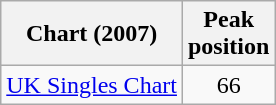<table class="wikitable">
<tr>
<th>Chart (2007)</th>
<th>Peak<br>position</th>
</tr>
<tr>
<td><a href='#'>UK Singles Chart</a></td>
<td align="center">66</td>
</tr>
</table>
